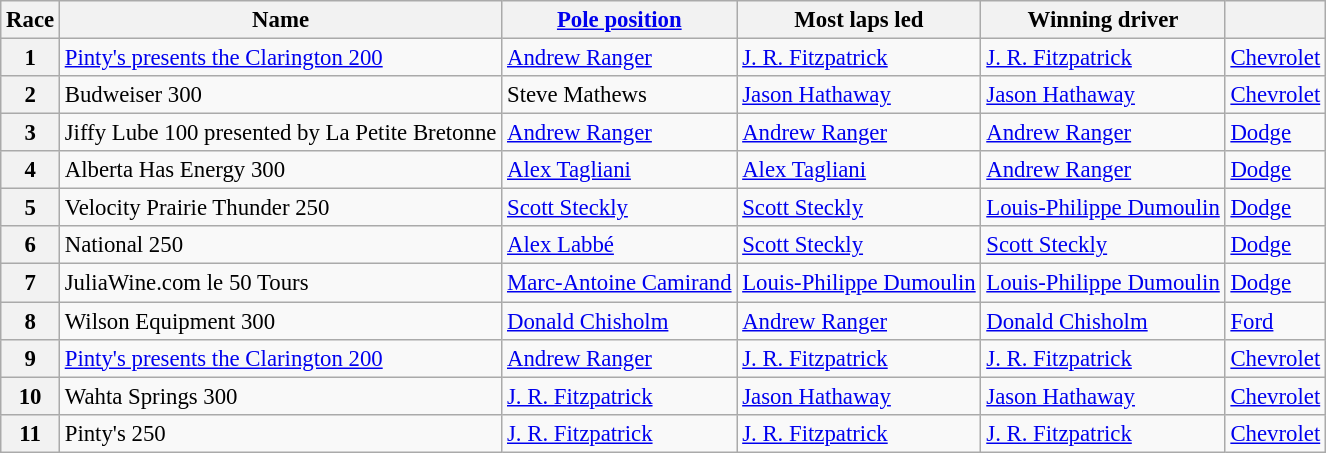<table class="wikitable sortable" style="font-size:95%">
<tr>
<th>Race</th>
<th>Name</th>
<th><a href='#'>Pole position</a></th>
<th>Most laps led</th>
<th>Winning driver</th>
<th></th>
</tr>
<tr>
<th>1</th>
<td><a href='#'>Pinty's presents the Clarington 200</a></td>
<td><a href='#'>Andrew Ranger</a></td>
<td><a href='#'>J. R. Fitzpatrick</a></td>
<td><a href='#'>J. R. Fitzpatrick</a></td>
<td><a href='#'>Chevrolet</a></td>
</tr>
<tr>
<th>2</th>
<td>Budweiser 300</td>
<td>Steve Mathews</td>
<td><a href='#'>Jason Hathaway</a></td>
<td><a href='#'>Jason Hathaway</a></td>
<td><a href='#'>Chevrolet</a></td>
</tr>
<tr>
<th>3</th>
<td>Jiffy Lube 100 presented by La Petite Bretonne</td>
<td><a href='#'>Andrew Ranger</a></td>
<td><a href='#'>Andrew Ranger</a></td>
<td><a href='#'>Andrew Ranger</a></td>
<td><a href='#'>Dodge</a></td>
</tr>
<tr>
<th>4</th>
<td>Alberta Has Energy 300</td>
<td><a href='#'>Alex Tagliani</a></td>
<td><a href='#'>Alex Tagliani</a></td>
<td><a href='#'>Andrew Ranger</a></td>
<td><a href='#'>Dodge</a></td>
</tr>
<tr>
<th>5</th>
<td>Velocity Prairie Thunder 250</td>
<td><a href='#'>Scott Steckly</a></td>
<td><a href='#'>Scott Steckly</a></td>
<td><a href='#'>Louis-Philippe Dumoulin</a></td>
<td><a href='#'>Dodge</a></td>
</tr>
<tr>
<th>6</th>
<td>National 250</td>
<td><a href='#'>Alex Labbé</a></td>
<td><a href='#'>Scott Steckly</a></td>
<td><a href='#'>Scott Steckly</a></td>
<td><a href='#'>Dodge</a></td>
</tr>
<tr>
<th>7</th>
<td>JuliaWine.com le 50 Tours</td>
<td><a href='#'>Marc-Antoine Camirand</a></td>
<td><a href='#'>Louis-Philippe Dumoulin</a></td>
<td><a href='#'>Louis-Philippe Dumoulin</a></td>
<td><a href='#'>Dodge</a></td>
</tr>
<tr>
<th>8</th>
<td>Wilson Equipment 300</td>
<td><a href='#'>Donald Chisholm</a></td>
<td><a href='#'>Andrew Ranger</a></td>
<td><a href='#'>Donald Chisholm</a></td>
<td><a href='#'>Ford</a></td>
</tr>
<tr>
<th>9</th>
<td><a href='#'>Pinty's presents the Clarington 200</a></td>
<td><a href='#'>Andrew Ranger</a></td>
<td><a href='#'>J. R. Fitzpatrick</a></td>
<td><a href='#'>J. R. Fitzpatrick</a></td>
<td><a href='#'>Chevrolet</a></td>
</tr>
<tr>
<th>10</th>
<td>Wahta Springs 300</td>
<td><a href='#'>J. R. Fitzpatrick</a></td>
<td><a href='#'>Jason Hathaway</a></td>
<td><a href='#'>Jason Hathaway</a></td>
<td><a href='#'>Chevrolet</a></td>
</tr>
<tr>
<th>11</th>
<td>Pinty's 250</td>
<td><a href='#'>J. R. Fitzpatrick</a></td>
<td><a href='#'>J. R. Fitzpatrick</a></td>
<td><a href='#'>J. R. Fitzpatrick</a></td>
<td><a href='#'>Chevrolet</a></td>
</tr>
</table>
